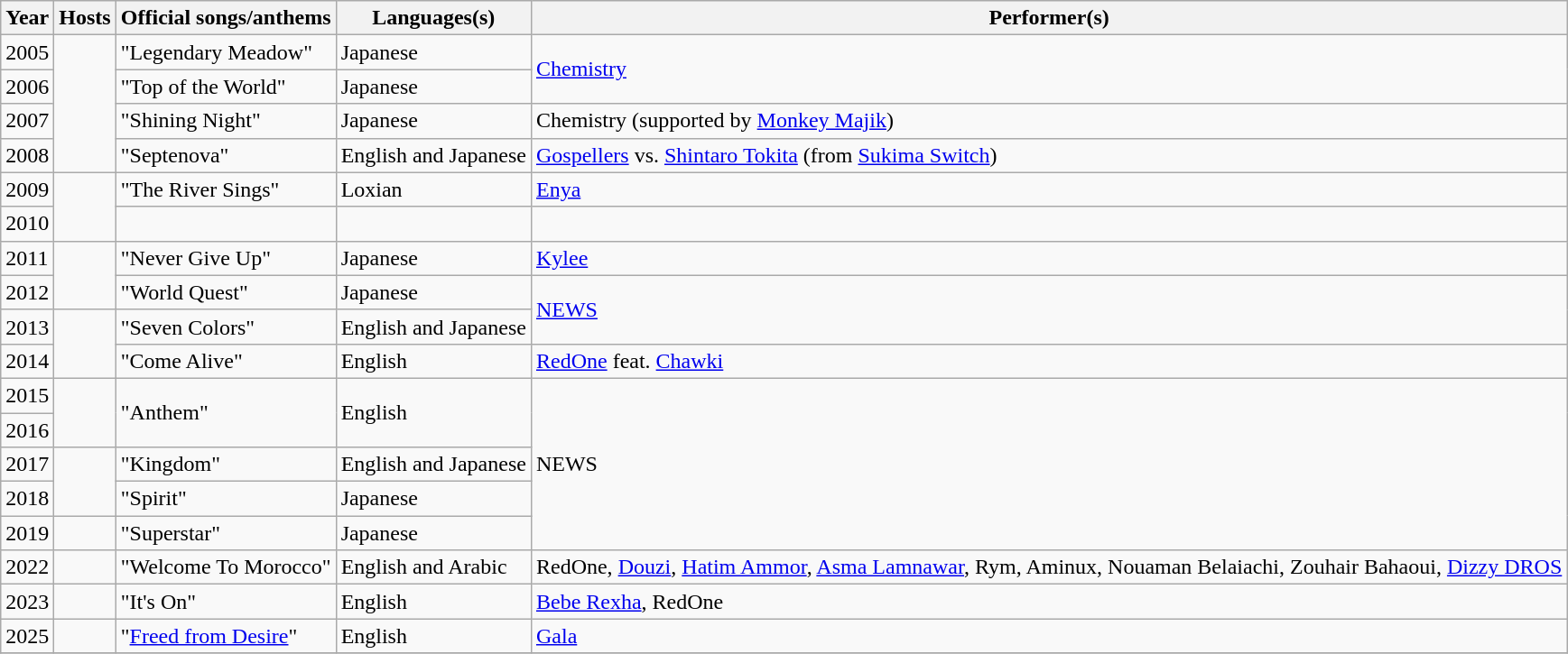<table class="wikitable sortable">
<tr>
<th>Year</th>
<th>Hosts</th>
<th>Official songs/anthems</th>
<th>Languages(s)</th>
<th>Performer(s)</th>
</tr>
<tr>
<td>2005</td>
<td rowspan="4"></td>
<td>"Legendary Meadow"</td>
<td>Japanese</td>
<td rowspan="2"><a href='#'>Chemistry</a></td>
</tr>
<tr>
<td>2006</td>
<td>"Top of the World"</td>
<td>Japanese</td>
</tr>
<tr>
<td>2007</td>
<td>"Shining Night"</td>
<td>Japanese</td>
<td>Chemistry (supported by <a href='#'>Monkey Majik</a>)</td>
</tr>
<tr>
<td>2008</td>
<td>"Septenova"</td>
<td>English and Japanese</td>
<td><a href='#'>Gospellers</a> vs. <a href='#'>Shintaro Tokita</a> (from <a href='#'>Sukima Switch</a>)</td>
</tr>
<tr>
<td>2009</td>
<td rowspan="2"></td>
<td>"The River Sings"</td>
<td>Loxian</td>
<td><a href='#'>Enya</a></td>
</tr>
<tr>
<td>2010</td>
<td></td>
<td></td>
<td></td>
</tr>
<tr>
<td>2011</td>
<td rowspan="2"></td>
<td>"Never Give Up"</td>
<td>Japanese</td>
<td><a href='#'>Kylee</a></td>
</tr>
<tr>
<td>2012</td>
<td>"World Quest"</td>
<td>Japanese</td>
<td rowspan="3"><a href='#'>NEWS</a></td>
</tr>
<tr>
<td>2013</td>
<td rowspan="3"></td>
<td rowspan="2">"Seven Colors"</td>
<td rowspan="2">English and Japanese</td>
</tr>
<tr>
<td rowspan="2">2014</td>
</tr>
<tr>
<td>"Come Alive"</td>
<td>English</td>
<td><a href='#'>RedOne</a> feat. <a href='#'>Chawki</a></td>
</tr>
<tr>
<td>2015</td>
<td rowspan="2"></td>
<td rowspan="2">"Anthem"</td>
<td rowspan="2">English</td>
<td rowspan="5">NEWS</td>
</tr>
<tr>
<td>2016</td>
</tr>
<tr>
<td>2017</td>
<td rowspan="2"></td>
<td>"Kingdom"</td>
<td>English and Japanese</td>
</tr>
<tr>
<td>2018</td>
<td>"Spirit"</td>
<td>Japanese</td>
</tr>
<tr>
<td>2019</td>
<td></td>
<td>"Superstar"</td>
<td>Japanese</td>
</tr>
<tr>
<td>2022</td>
<td></td>
<td>"Welcome To Morocco"</td>
<td>English and Arabic</td>
<td>RedOne, <a href='#'>Douzi</a>, <a href='#'>Hatim Ammor</a>, <a href='#'>Asma Lamnawar</a>, Rym, Aminux, Nouaman Belaiachi, Zouhair Bahaoui, <a href='#'>Dizzy DROS</a></td>
</tr>
<tr>
<td>2023</td>
<td></td>
<td>"It's On"</td>
<td>English</td>
<td><a href='#'>Bebe Rexha</a>, RedOne</td>
</tr>
<tr>
<td>2025</td>
<td></td>
<td>"<a href='#'>Freed from Desire</a>"</td>
<td>English</td>
<td><a href='#'>Gala</a></td>
</tr>
<tr>
</tr>
</table>
